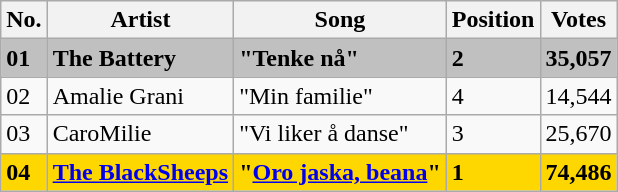<table class="wikitable sortable">
<tr>
<th>No.</th>
<th>Artist</th>
<th>Song</th>
<th>Position</th>
<th>Votes</th>
</tr>
<tr style="font-weight:bold; background:silver;">
<td>01</td>
<td>The Battery</td>
<td>"Tenke nå"</td>
<td>2</td>
<td>35,057</td>
</tr>
<tr>
<td>02</td>
<td>Amalie Grani</td>
<td>"Min familie"</td>
<td>4</td>
<td>14,544</td>
</tr>
<tr>
<td>03</td>
<td>CaroMilie</td>
<td>"Vi liker å danse"</td>
<td>3</td>
<td>25,670</td>
</tr>
<tr style="font-weight:bold; background:gold;">
<td>04</td>
<td><a href='#'>The BlackSheeps</a></td>
<td>"<a href='#'>Oro jaska, beana</a>"</td>
<td>1</td>
<td>74,486</td>
</tr>
</table>
